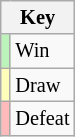<table class="wikitable" style="font-size: 85%">
<tr>
<th colspan="2">Key</th>
</tr>
<tr>
<td bgcolor=#BBF3BB></td>
<td>Win</td>
</tr>
<tr>
<td bgcolor=#FFFFBB></td>
<td>Draw</td>
</tr>
<tr>
<td bgcolor=#FFBBBB></td>
<td>Defeat</td>
</tr>
</table>
